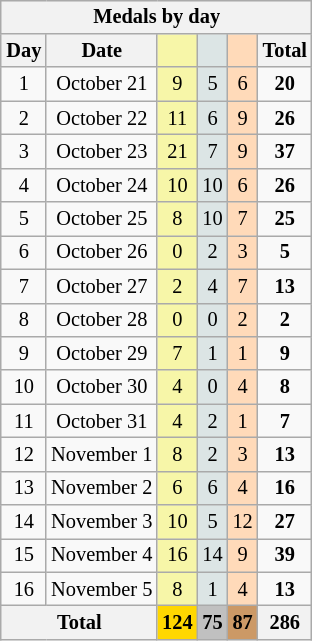<table class=wikitable style="font-size:85%; float:right; text-align:center">
<tr>
<th colspan=6>Medals by day</th>
</tr>
<tr>
<th>Day</th>
<th>Date</th>
<td bgcolor=F7F6A8></td>
<td bgcolor=DCE5E5></td>
<td bgcolor=FFDAB9></td>
<th>Total</th>
</tr>
<tr>
<td>1</td>
<td>October 21</td>
<td bgcolor=F7F6A8>9</td>
<td bgcolor=DCE5E5>5</td>
<td bgcolor=FFDAB9>6</td>
<td><strong>20</strong></td>
</tr>
<tr>
<td>2</td>
<td>October 22</td>
<td bgcolor=F7F6A8>11</td>
<td bgcolor=DCE5E5>6</td>
<td bgcolor=FFDAB9>9</td>
<td><strong>26</strong></td>
</tr>
<tr>
<td>3</td>
<td>October 23</td>
<td bgcolor=F7F6A8>21</td>
<td bgcolor=DCE5E5>7</td>
<td bgcolor=FFDAB9>9</td>
<td><strong>37</strong></td>
</tr>
<tr>
<td>4</td>
<td>October 24</td>
<td bgcolor=F7F6A8>10</td>
<td bgcolor=DCE5E5>10</td>
<td bgcolor=FFDAB9>6</td>
<td><strong>26</strong></td>
</tr>
<tr>
<td>5</td>
<td>October 25</td>
<td bgcolor=F7F6A8>8</td>
<td bgcolor=DCE5E5>10</td>
<td bgcolor=FFDAB9>7</td>
<td><strong>25</strong></td>
</tr>
<tr>
<td>6</td>
<td>October 26</td>
<td bgcolor=F7F6A8>0</td>
<td bgcolor=DCE5E5>2</td>
<td bgcolor=FFDAB9>3</td>
<td><strong>5</strong></td>
</tr>
<tr>
<td>7</td>
<td>October 27</td>
<td bgcolor=F7F6A8>2</td>
<td bgcolor=DCE5E5>4</td>
<td bgcolor=FFDAB9>7</td>
<td><strong>13</strong></td>
</tr>
<tr>
<td>8</td>
<td>October 28</td>
<td bgcolor=F7F6A8>0</td>
<td bgcolor=DCE5E5>0</td>
<td bgcolor=FFDAB9>2</td>
<td><strong>2</strong></td>
</tr>
<tr>
<td>9</td>
<td>October 29</td>
<td bgcolor=F7F6A8>7</td>
<td bgcolor=DCE5E5>1</td>
<td bgcolor=FFDAB9>1</td>
<td><strong>9</strong></td>
</tr>
<tr>
<td>10</td>
<td>October 30</td>
<td bgcolor=F7F6A8>4</td>
<td bgcolor=DCE5E5>0</td>
<td bgcolor=FFDAB9>4</td>
<td><strong>8</strong></td>
</tr>
<tr>
<td>11</td>
<td>October 31</td>
<td bgcolor=F7F6A8>4</td>
<td bgcolor=DCE5E5>2</td>
<td bgcolor=FFDAB9>1</td>
<td><strong>7</strong></td>
</tr>
<tr>
<td>12</td>
<td>November 1</td>
<td bgcolor=F7F6A8>8</td>
<td bgcolor=DCE5E5>2</td>
<td bgcolor=FFDAB9>3</td>
<td><strong>13</strong></td>
</tr>
<tr>
<td>13</td>
<td>November 2</td>
<td bgcolor=F7F6A8>6</td>
<td bgcolor=DCE5E5>6</td>
<td bgcolor=FFDAB9>4</td>
<td><strong>16</strong></td>
</tr>
<tr>
<td>14</td>
<td>November 3</td>
<td bgcolor=F7F6A8>10</td>
<td bgcolor=DCE5E5>5</td>
<td bgcolor=FFDAB9>12</td>
<td><strong>27</strong></td>
</tr>
<tr>
<td>15</td>
<td>November 4</td>
<td bgcolor=F7F6A8>16</td>
<td bgcolor=DCE5E5>14</td>
<td bgcolor=FFDAB9>9</td>
<td><strong>39</strong></td>
</tr>
<tr>
<td>16</td>
<td>November 5</td>
<td bgcolor=F7F6A8>8</td>
<td bgcolor=DCE5E5>1</td>
<td bgcolor=FFDAB9>4</td>
<td><strong>13</strong></td>
</tr>
<tr>
<th colspan=2>Total</th>
<th style=background:gold>124</th>
<th style=background:silver>75</th>
<th style=background:#c96>87</th>
<th>286</th>
</tr>
</table>
